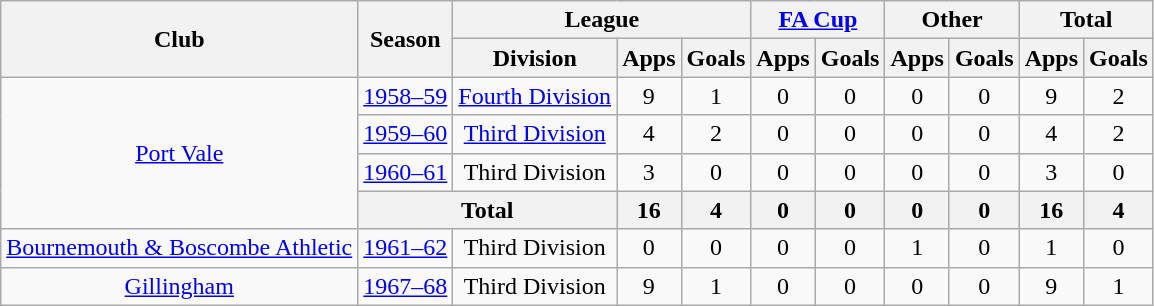<table class="wikitable" style="text-align:center">
<tr>
<th rowspan="2">Club</th>
<th rowspan="2">Season</th>
<th colspan="3">League</th>
<th colspan="2"><a href='#'>FA Cup</a></th>
<th colspan="2">Other</th>
<th colspan="2">Total</th>
</tr>
<tr>
<th>Division</th>
<th>Apps</th>
<th>Goals</th>
<th>Apps</th>
<th>Goals</th>
<th>Apps</th>
<th>Goals</th>
<th>Apps</th>
<th>Goals</th>
</tr>
<tr>
<td rowspan="4"><a href='#'>Port Vale</a></td>
<td><a href='#'>1958–59</a></td>
<td><a href='#'>Fourth Division</a></td>
<td>9</td>
<td>1</td>
<td>0</td>
<td>0</td>
<td>0</td>
<td>0</td>
<td>9</td>
<td>2</td>
</tr>
<tr>
<td><a href='#'>1959–60</a></td>
<td><a href='#'>Third Division</a></td>
<td>4</td>
<td>2</td>
<td>0</td>
<td>0</td>
<td>0</td>
<td>0</td>
<td>4</td>
<td>2</td>
</tr>
<tr>
<td><a href='#'>1960–61</a></td>
<td>Third Division</td>
<td>3</td>
<td>0</td>
<td>0</td>
<td>0</td>
<td>0</td>
<td>0</td>
<td>3</td>
<td>0</td>
</tr>
<tr>
<th colspan="2">Total</th>
<th>16</th>
<th>4</th>
<th>0</th>
<th>0</th>
<th>0</th>
<th>0</th>
<th>16</th>
<th>4</th>
</tr>
<tr>
<td><a href='#'>Bournemouth & Boscombe Athletic</a></td>
<td><a href='#'>1961–62</a></td>
<td>Third Division</td>
<td>0</td>
<td>0</td>
<td>0</td>
<td>0</td>
<td>1</td>
<td>0</td>
<td>1</td>
<td>0</td>
</tr>
<tr>
<td><a href='#'>Gillingham</a></td>
<td><a href='#'>1967–68</a></td>
<td>Third Division</td>
<td>9</td>
<td>1</td>
<td>0</td>
<td>0</td>
<td>0</td>
<td>0</td>
<td>9</td>
<td>1</td>
</tr>
</table>
